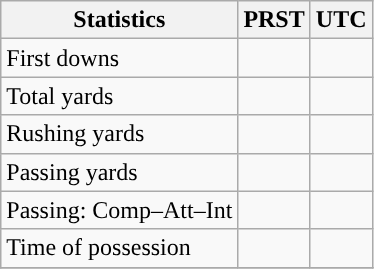<table class="wikitable" style="float: left;">
<tr>
<th>Statistics</th>
<th>PRST</th>
<th>UTC</th>
</tr>
<tr>
<td>First downs</td>
<td></td>
<td></td>
</tr>
<tr>
<td>Total yards</td>
<td></td>
<td></td>
</tr>
<tr>
<td>Rushing yards</td>
<td></td>
<td></td>
</tr>
<tr>
<td>Passing yards</td>
<td></td>
<td></td>
</tr>
<tr>
<td>Passing: Comp–Att–Int</td>
<td></td>
<td></td>
</tr>
<tr>
<td>Time of possession</td>
<td></td>
<td></td>
</tr>
<tr>
</tr>
</table>
